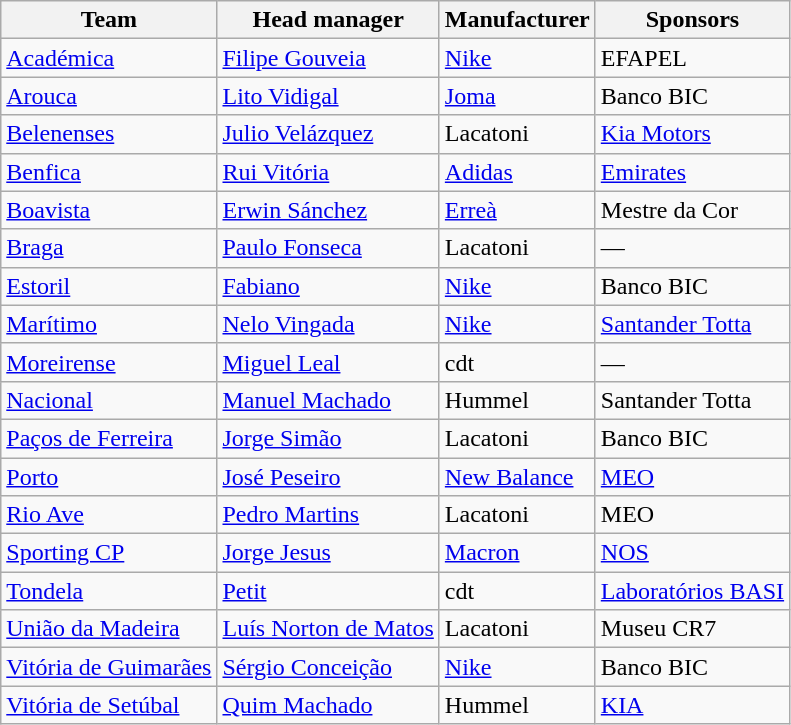<table class="wikitable sortable" style="text-align: left;">
<tr>
<th>Team</th>
<th>Head manager</th>
<th>Manufacturer</th>
<th>Sponsors</th>
</tr>
<tr>
<td><a href='#'>Académica</a></td>
<td> <a href='#'>Filipe Gouveia</a></td>
<td><a href='#'>Nike</a></td>
<td>EFAPEL</td>
</tr>
<tr>
<td><a href='#'>Arouca</a></td>
<td> <a href='#'>Lito Vidigal</a></td>
<td><a href='#'>Joma</a></td>
<td>Banco BIC</td>
</tr>
<tr>
<td><a href='#'>Belenenses</a></td>
<td> <a href='#'>Julio Velázquez</a></td>
<td>Lacatoni</td>
<td><a href='#'>Kia Motors</a></td>
</tr>
<tr>
<td><a href='#'>Benfica</a></td>
<td> <a href='#'>Rui Vitória</a></td>
<td><a href='#'>Adidas</a></td>
<td><a href='#'>Emirates</a></td>
</tr>
<tr>
<td><a href='#'>Boavista</a></td>
<td> <a href='#'>Erwin Sánchez</a></td>
<td><a href='#'>Erreà</a></td>
<td>Mestre da Cor</td>
</tr>
<tr>
<td><a href='#'>Braga</a></td>
<td> <a href='#'>Paulo Fonseca</a></td>
<td>Lacatoni</td>
<td>—</td>
</tr>
<tr>
<td><a href='#'>Estoril</a></td>
<td> <a href='#'>Fabiano</a></td>
<td><a href='#'>Nike</a></td>
<td>Banco BIC</td>
</tr>
<tr>
<td><a href='#'>Marítimo</a></td>
<td> <a href='#'>Nelo Vingada</a></td>
<td><a href='#'>Nike</a></td>
<td><a href='#'>Santander Totta</a></td>
</tr>
<tr>
<td><a href='#'>Moreirense</a></td>
<td> <a href='#'>Miguel Leal</a></td>
<td>cdt</td>
<td>—</td>
</tr>
<tr>
<td><a href='#'>Nacional</a></td>
<td> <a href='#'>Manuel Machado</a></td>
<td>Hummel</td>
<td>Santander Totta</td>
</tr>
<tr>
<td><a href='#'>Paços de Ferreira</a></td>
<td> <a href='#'>Jorge Simão</a></td>
<td>Lacatoni</td>
<td>Banco BIC</td>
</tr>
<tr>
<td><a href='#'>Porto</a></td>
<td> <a href='#'>José Peseiro</a></td>
<td><a href='#'>New Balance</a></td>
<td><a href='#'>MEO</a></td>
</tr>
<tr>
<td><a href='#'>Rio Ave</a></td>
<td> <a href='#'>Pedro Martins</a></td>
<td>Lacatoni</td>
<td>MEO</td>
</tr>
<tr>
<td><a href='#'>Sporting CP</a></td>
<td> <a href='#'>Jorge Jesus</a></td>
<td><a href='#'>Macron</a></td>
<td><a href='#'>NOS</a></td>
</tr>
<tr>
<td><a href='#'>Tondela</a></td>
<td> <a href='#'>Petit</a></td>
<td>cdt</td>
<td><a href='#'>Laboratórios BASI</a></td>
</tr>
<tr>
<td><a href='#'>União da Madeira</a></td>
<td> <a href='#'>Luís Norton de Matos</a></td>
<td>Lacatoni</td>
<td>Museu CR7</td>
</tr>
<tr>
<td><a href='#'>Vitória de Guimarães</a></td>
<td> <a href='#'>Sérgio Conceição</a></td>
<td><a href='#'>Nike</a></td>
<td>Banco BIC</td>
</tr>
<tr>
<td><a href='#'>Vitória de Setúbal</a></td>
<td> <a href='#'>Quim Machado</a></td>
<td>Hummel</td>
<td><a href='#'>KIA</a></td>
</tr>
</table>
